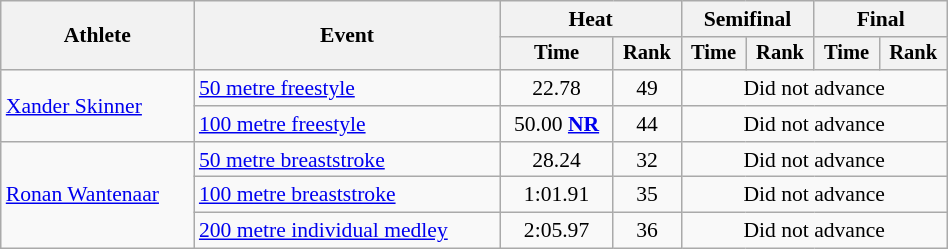<table class="wikitable" style="text-align:center; font-size:90%; width:50%;">
<tr>
<th rowspan="2">Athlete</th>
<th rowspan="2">Event</th>
<th colspan="2">Heat</th>
<th colspan="2">Semifinal</th>
<th colspan="2">Final</th>
</tr>
<tr style="font-size:95%">
<th>Time</th>
<th>Rank</th>
<th>Time</th>
<th>Rank</th>
<th>Time</th>
<th>Rank</th>
</tr>
<tr>
<td align=left rowspan=2><a href='#'>Xander Skinner</a></td>
<td align=left><a href='#'>50 metre freestyle</a></td>
<td>22.78</td>
<td>49</td>
<td colspan=4>Did not advance</td>
</tr>
<tr>
<td align=left><a href='#'>100 metre freestyle</a></td>
<td>50.00 <strong><a href='#'>NR</a></strong></td>
<td>44</td>
<td colspan=4>Did not advance</td>
</tr>
<tr>
<td align=left rowspan=3><a href='#'>Ronan Wantenaar</a></td>
<td align=left><a href='#'>50 metre breaststroke</a></td>
<td>28.24</td>
<td>32</td>
<td colspan=4>Did not advance</td>
</tr>
<tr>
<td align=left><a href='#'>100 metre breaststroke</a></td>
<td>1:01.91</td>
<td>35</td>
<td colspan=4>Did not advance</td>
</tr>
<tr>
<td align=left><a href='#'>200 metre individual medley</a></td>
<td>2:05.97</td>
<td>36</td>
<td colspan=4>Did not advance</td>
</tr>
</table>
